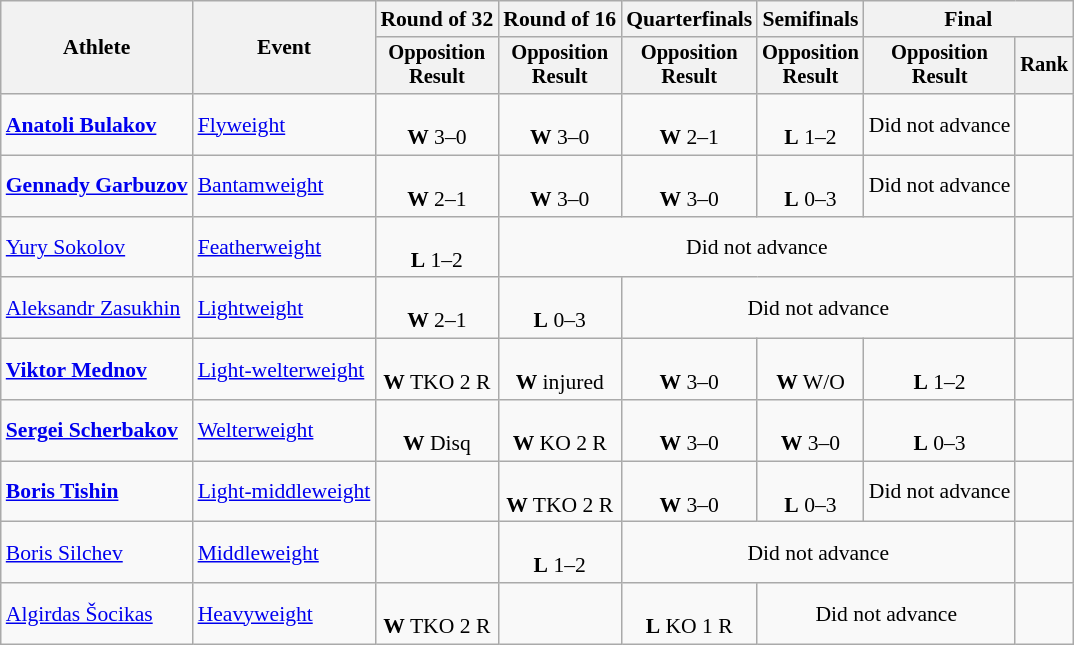<table class="wikitable" style="font-size:90%">
<tr>
<th rowspan="2">Athlete</th>
<th rowspan="2">Event</th>
<th>Round of 32</th>
<th>Round of 16</th>
<th>Quarterfinals</th>
<th>Semifinals</th>
<th colspan=2>Final</th>
</tr>
<tr style="font-size:95%">
<th>Opposition<br>Result</th>
<th>Opposition<br>Result</th>
<th>Opposition<br>Result</th>
<th>Opposition<br>Result</th>
<th>Opposition<br>Result</th>
<th>Rank</th>
</tr>
<tr align=center>
<td align=left><strong><a href='#'>Anatoli Bulakov</a></strong></td>
<td align=left><a href='#'>Flyweight</a></td>
<td><br><strong>W</strong> 3–0</td>
<td><br><strong>W</strong> 3–0</td>
<td><br><strong>W</strong> 2–1</td>
<td><br><strong>L</strong> 1–2</td>
<td>Did not advance</td>
<td></td>
</tr>
<tr align=center>
<td align=left><strong><a href='#'>Gennady Garbuzov</a></strong></td>
<td align=left><a href='#'>Bantamweight</a></td>
<td><br><strong>W</strong> 2–1</td>
<td><br><strong>W</strong> 3–0</td>
<td><br><strong>W</strong> 3–0</td>
<td><br><strong>L</strong> 0–3</td>
<td>Did not advance</td>
<td></td>
</tr>
<tr align=center>
<td align=left><a href='#'>Yury Sokolov</a></td>
<td align=left><a href='#'>Featherweight</a></td>
<td><br><strong>L</strong> 1–2</td>
<td colspan=4>Did not advance</td>
<td></td>
</tr>
<tr align=center>
<td align=left><a href='#'>Aleksandr Zasukhin</a></td>
<td align=left><a href='#'>Lightweight</a></td>
<td><br><strong>W</strong> 2–1</td>
<td><br><strong>L</strong> 0–3</td>
<td colspan=3>Did not advance</td>
<td></td>
</tr>
<tr align=center>
<td align=left><strong><a href='#'>Viktor Mednov</a></strong></td>
<td align=left><a href='#'>Light-welterweight</a></td>
<td><br><strong>W</strong> TKO 2 R</td>
<td><br><strong>W</strong> injured</td>
<td><br><strong>W</strong> 3–0</td>
<td><br><strong>W</strong> W/O</td>
<td><br><strong>L</strong> 1–2</td>
<td></td>
</tr>
<tr align=center>
<td align=left><strong><a href='#'>Sergei Scherbakov</a></strong></td>
<td align=left><a href='#'>Welterweight</a></td>
<td><br><strong>W</strong> Disq</td>
<td><br><strong>W</strong> KO 2 R</td>
<td><br><strong>W</strong> 3–0</td>
<td><br><strong>W</strong> 3–0</td>
<td><br><strong>L</strong> 0–3</td>
<td></td>
</tr>
<tr align=center>
<td align=left><strong><a href='#'>Boris Tishin</a></strong></td>
<td align=left><a href='#'>Light-middleweight</a></td>
<td></td>
<td><br><strong>W</strong> TKO 2 R</td>
<td><br><strong>W</strong> 3–0</td>
<td><br><strong>L</strong> 0–3</td>
<td>Did not advance</td>
<td></td>
</tr>
<tr align=center>
<td align=left><a href='#'>Boris Silchev</a></td>
<td align=left><a href='#'>Middleweight</a></td>
<td></td>
<td><br><strong>L</strong> 1–2</td>
<td colspan=3>Did not advance</td>
<td></td>
</tr>
<tr align=center>
<td align=left><a href='#'>Algirdas Šocikas</a></td>
<td align=left><a href='#'>Heavyweight</a></td>
<td><br><strong>W</strong> TKO 2 R</td>
<td></td>
<td><br><strong>L</strong> KO 1 R</td>
<td colspan=2>Did not advance</td>
<td></td>
</tr>
</table>
